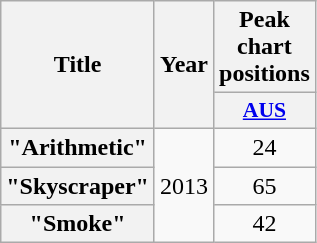<table class="wikitable plainrowheaders" style="text-align:center">
<tr>
<th scope="col" rowspan="2">Title</th>
<th scope="col" rowspan="2">Year</th>
<th scope="col">Peak chart positions</th>
</tr>
<tr>
<th scope="col" style="width:3em;font-size:90%;"><a href='#'>AUS</a><br></th>
</tr>
<tr>
<th scope="row">"Arithmetic"</th>
<td rowspan="3">2013</td>
<td>24</td>
</tr>
<tr>
<th scope="row">"Skyscraper"</th>
<td>65</td>
</tr>
<tr>
<th scope="row">"Smoke"</th>
<td>42</td>
</tr>
</table>
